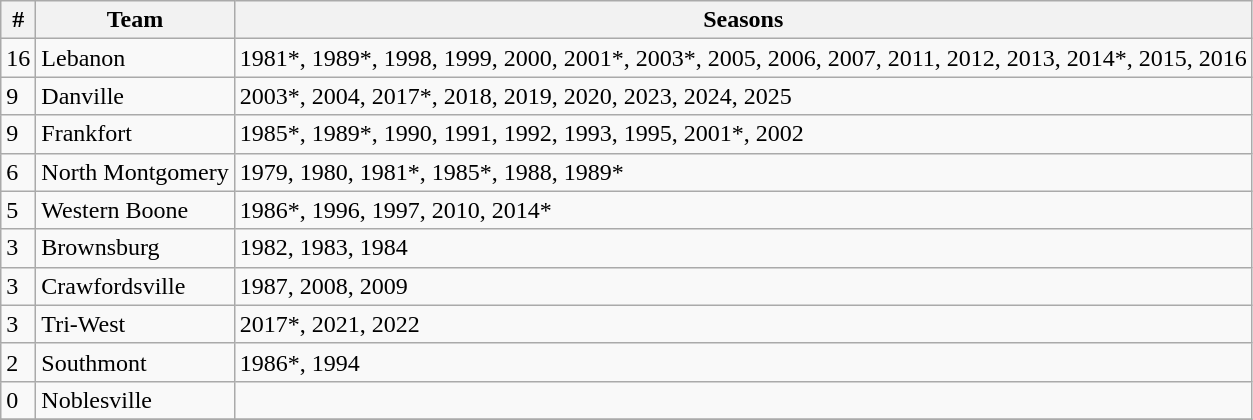<table class="wikitable" style=>
<tr>
<th>#</th>
<th>Team</th>
<th>Seasons</th>
</tr>
<tr>
<td>16</td>
<td>Lebanon</td>
<td>1981*, 1989*, 1998, 1999, 2000, 2001*, 2003*, 2005, 2006, 2007, 2011, 2012, 2013, 2014*, 2015, 2016</td>
</tr>
<tr>
<td>9</td>
<td>Danville</td>
<td>2003*, 2004, 2017*, 2018, 2019, 2020, 2023, 2024, 2025</td>
</tr>
<tr>
<td>9</td>
<td>Frankfort</td>
<td>1985*, 1989*, 1990, 1991, 1992, 1993, 1995, 2001*, 2002</td>
</tr>
<tr>
<td>6</td>
<td>North Montgomery</td>
<td>1979, 1980, 1981*, 1985*, 1988, 1989*</td>
</tr>
<tr>
<td>5</td>
<td>Western Boone</td>
<td>1986*, 1996, 1997, 2010, 2014*</td>
</tr>
<tr>
<td>3</td>
<td>Brownsburg</td>
<td>1982, 1983, 1984</td>
</tr>
<tr>
<td>3</td>
<td>Crawfordsville</td>
<td>1987, 2008, 2009</td>
</tr>
<tr>
<td>3</td>
<td>Tri-West</td>
<td>2017*, 2021, 2022</td>
</tr>
<tr>
<td>2</td>
<td>Southmont</td>
<td>1986*, 1994</td>
</tr>
<tr>
<td>0</td>
<td>Noblesville</td>
<td></td>
</tr>
<tr>
</tr>
</table>
